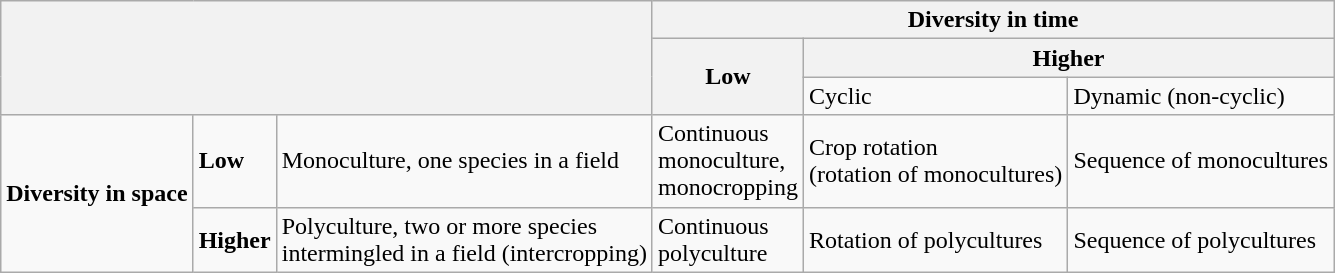<table class="wikitable">
<tr>
<th rowspan="3" colspan="3"></th>
<th colspan="3">Diversity in time</th>
</tr>
<tr>
<th rowspan="2">Low</th>
<th colspan="2">Higher</th>
</tr>
<tr>
<td>Cyclic</td>
<td>Dynamic (non-cyclic)</td>
</tr>
<tr>
<td rowspan="2"><strong>Diversity in space</strong></td>
<td><strong>Low</strong></td>
<td>Monoculture, one species in a field</td>
<td>Continuous<br>monoculture,<br>monocropping</td>
<td>Crop rotation<br>(rotation of monocultures)</td>
<td>Sequence of monocultures</td>
</tr>
<tr>
<td><strong>Higher</strong></td>
<td>Polyculture, two or more species<br>intermingled in a field (intercropping)</td>
<td>Continuous<br>polyculture</td>
<td>Rotation of polycultures</td>
<td>Sequence of polycultures</td>
</tr>
</table>
